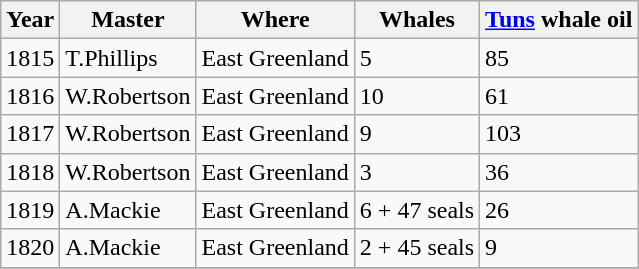<table class="sortable wikitable">
<tr>
<th>Year</th>
<th>Master</th>
<th>Where</th>
<th>Whales</th>
<th><a href='#'>Tuns</a> whale oil</th>
</tr>
<tr>
<td>1815</td>
<td>T.Phillips</td>
<td>East Greenland</td>
<td>5</td>
<td>85</td>
</tr>
<tr>
<td>1816</td>
<td>W.Robertson</td>
<td>East Greenland</td>
<td>10</td>
<td>61</td>
</tr>
<tr>
<td>1817</td>
<td>W.Robertson</td>
<td>East Greenland</td>
<td>9</td>
<td>103</td>
</tr>
<tr>
<td>1818</td>
<td>W.Robertson</td>
<td>East Greenland</td>
<td>3</td>
<td>36</td>
</tr>
<tr>
<td>1819</td>
<td>A.Mackie</td>
<td>East Greenland</td>
<td>6 + 47 seals</td>
<td>26</td>
</tr>
<tr>
<td>1820</td>
<td>A.Mackie</td>
<td>East Greenland</td>
<td>2 + 45 seals</td>
<td>9</td>
</tr>
<tr>
</tr>
</table>
